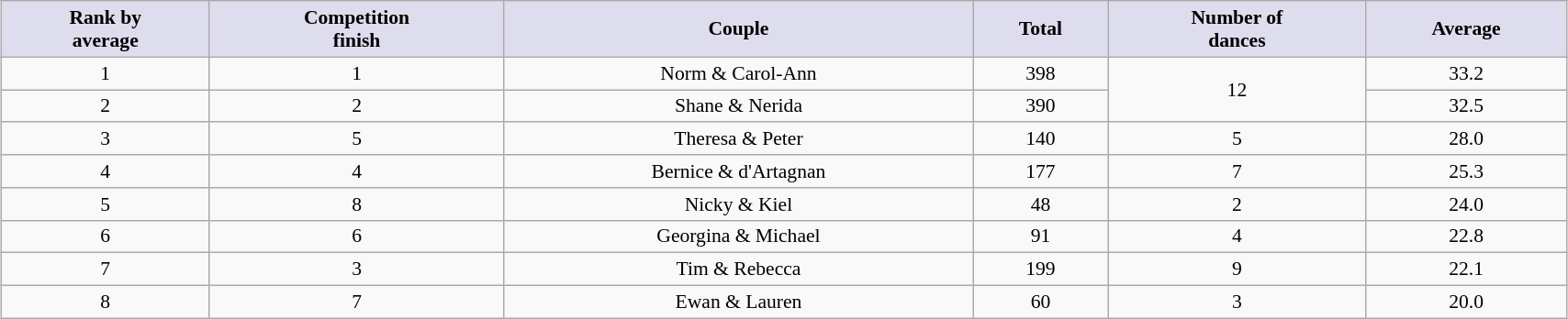<table class="wikitable sortable" style="font-size:90%; text-align:center; width:90%; margin: 5px;">
<tr>
<th style="background:#ddddee;">Rank by<br> average</th>
<th style="background:#ddddee;">Competition<br> finish</th>
<th style="background:#ddddee;">Couple</th>
<th style="background:#ddddee;">Total</th>
<th style="background:#ddddee;">Number of<br> dances</th>
<th style="background:#ddddee;">Average</th>
</tr>
<tr>
<td>1</td>
<td>1</td>
<td>Norm & Carol-Ann</td>
<td>398</td>
<td rowspan=2>12</td>
<td>33.2</td>
</tr>
<tr>
<td>2</td>
<td>2</td>
<td>Shane & Nerida</td>
<td>390</td>
<td>32.5</td>
</tr>
<tr>
<td>3</td>
<td>5</td>
<td>Theresa & Peter</td>
<td>140</td>
<td>5</td>
<td>28.0</td>
</tr>
<tr>
<td>4</td>
<td>4</td>
<td>Bernice & d'Artagnan</td>
<td>177</td>
<td>7</td>
<td>25.3</td>
</tr>
<tr>
<td>5</td>
<td>8</td>
<td>Nicky & Kiel</td>
<td>48</td>
<td>2</td>
<td>24.0</td>
</tr>
<tr>
<td>6</td>
<td>6</td>
<td>Georgina & Michael</td>
<td>91</td>
<td>4</td>
<td>22.8</td>
</tr>
<tr>
<td>7</td>
<td>3</td>
<td>Tim & Rebecca</td>
<td>199</td>
<td>9</td>
<td>22.1</td>
</tr>
<tr>
<td>8</td>
<td>7</td>
<td>Ewan & Lauren</td>
<td>60</td>
<td>3</td>
<td>20.0</td>
</tr>
</table>
